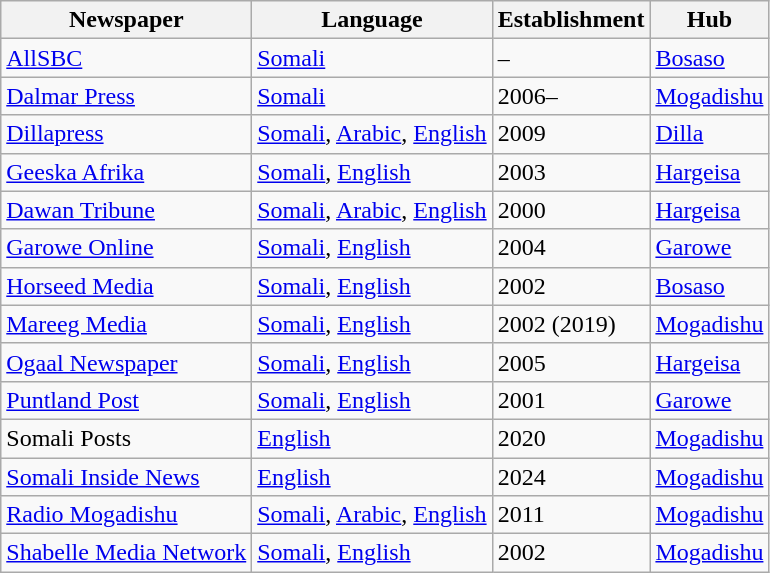<table class="wikitable sortable plainrowheaders" summary=Somali Newspapers>
<tr>
<th>Newspaper</th>
<th>Language</th>
<th>Establishment</th>
<th>Hub</th>
</tr>
<tr>
<td><a href='#'>AllSBC</a></td>
<td><a href='#'>Somali</a></td>
<td>–</td>
<td><a href='#'>Bosaso</a></td>
</tr>
<tr>
<td><a href='#'>Dalmar Press</a></td>
<td><a href='#'>Somali</a></td>
<td>2006–</td>
<td><a href='#'>Mogadishu</a></td>
</tr>
<tr>
<td><a href='#'>Dillapress</a></td>
<td><a href='#'>Somali</a>, <a href='#'>Arabic</a>, <a href='#'>English</a></td>
<td>2009</td>
<td><a href='#'>Dilla</a></td>
</tr>
<tr>
<td><a href='#'>Geeska Afrika</a></td>
<td><a href='#'>Somali</a>, <a href='#'>English</a></td>
<td>2003</td>
<td><a href='#'>Hargeisa</a></td>
</tr>
<tr>
<td><a href='#'>Dawan Tribune</a></td>
<td><a href='#'>Somali</a>, <a href='#'>Arabic</a>, <a href='#'>English</a></td>
<td>2000</td>
<td><a href='#'>Hargeisa</a></td>
</tr>
<tr>
<td><a href='#'>Garowe Online</a></td>
<td><a href='#'>Somali</a>, <a href='#'>English</a></td>
<td>2004</td>
<td><a href='#'>Garowe</a></td>
</tr>
<tr>
<td><a href='#'>Horseed Media</a></td>
<td><a href='#'>Somali</a>, <a href='#'>English</a></td>
<td>2002</td>
<td><a href='#'>Bosaso</a></td>
</tr>
<tr>
<td><a href='#'>Mareeg Media</a></td>
<td><a href='#'>Somali</a>, <a href='#'>English</a></td>
<td>2002 (2019)</td>
<td><a href='#'>Mogadishu</a></td>
</tr>
<tr>
<td><a href='#'>Ogaal Newspaper</a></td>
<td><a href='#'>Somali</a>, <a href='#'>English</a></td>
<td>2005</td>
<td><a href='#'>Hargeisa</a></td>
</tr>
<tr>
<td><a href='#'>Puntland Post</a></td>
<td><a href='#'>Somali</a>, <a href='#'>English</a></td>
<td>2001</td>
<td><a href='#'>Garowe</a></td>
</tr>
<tr>
<td>Somali Posts</td>
<td><a href='#'>English</a></td>
<td>2020</td>
<td><a href='#'>Mogadishu</a></td>
</tr>
<tr>
<td><a href='#'>Somali Inside News</a></td>
<td><a href='#'>English</a></td>
<td>2024</td>
<td><a href='#'>Mogadishu</a></td>
</tr>
<tr>
<td><a href='#'>Radio Mogadishu</a></td>
<td><a href='#'>Somali</a>, <a href='#'>Arabic</a>, <a href='#'>English</a></td>
<td>2011</td>
<td><a href='#'>Mogadishu</a></td>
</tr>
<tr>
<td><a href='#'>Shabelle Media Network</a></td>
<td><a href='#'>Somali</a>, <a href='#'>English</a></td>
<td>2002</td>
<td><a href='#'>Mogadishu</a></td>
</tr>
</table>
